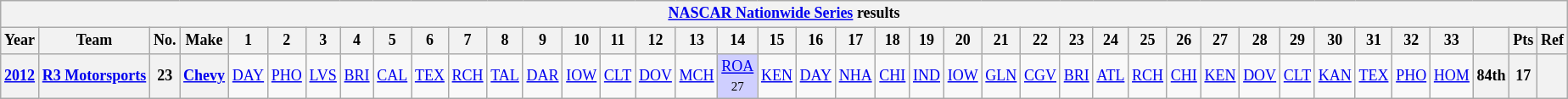<table class="wikitable" style="text-align:center; font-size:75%">
<tr>
<th colspan="42"><a href='#'>NASCAR Nationwide Series</a> results</th>
</tr>
<tr>
<th>Year</th>
<th>Team</th>
<th>No.</th>
<th>Make</th>
<th>1</th>
<th>2</th>
<th>3</th>
<th>4</th>
<th>5</th>
<th>6</th>
<th>7</th>
<th>8</th>
<th>9</th>
<th>10</th>
<th>11</th>
<th>12</th>
<th>13</th>
<th>14</th>
<th>15</th>
<th>16</th>
<th>17</th>
<th>18</th>
<th>19</th>
<th>20</th>
<th>21</th>
<th>22</th>
<th>23</th>
<th>24</th>
<th>25</th>
<th>26</th>
<th>27</th>
<th>28</th>
<th>29</th>
<th>30</th>
<th>31</th>
<th>32</th>
<th>33</th>
<th></th>
<th>Pts</th>
<th>Ref</th>
</tr>
<tr>
<th><a href='#'>2012</a></th>
<th><a href='#'>R3 Motorsports</a></th>
<th>23</th>
<th><a href='#'>Chevy</a></th>
<td><a href='#'>DAY</a></td>
<td><a href='#'>PHO</a></td>
<td><a href='#'>LVS</a></td>
<td><a href='#'>BRI</a></td>
<td><a href='#'>CAL</a></td>
<td><a href='#'>TEX</a></td>
<td><a href='#'>RCH</a></td>
<td><a href='#'>TAL</a></td>
<td><a href='#'>DAR</a></td>
<td><a href='#'>IOW</a></td>
<td><a href='#'>CLT</a></td>
<td><a href='#'>DOV</a></td>
<td><a href='#'>MCH</a></td>
<td style="background:#CFCFFF;"><a href='#'>ROA</a><br><small>27</small></td>
<td><a href='#'>KEN</a></td>
<td><a href='#'>DAY</a></td>
<td><a href='#'>NHA</a></td>
<td><a href='#'>CHI</a></td>
<td><a href='#'>IND</a></td>
<td><a href='#'>IOW</a></td>
<td><a href='#'>GLN</a></td>
<td><a href='#'>CGV</a></td>
<td><a href='#'>BRI</a></td>
<td><a href='#'>ATL</a></td>
<td><a href='#'>RCH</a></td>
<td><a href='#'>CHI</a></td>
<td><a href='#'>KEN</a></td>
<td><a href='#'>DOV</a></td>
<td><a href='#'>CLT</a></td>
<td><a href='#'>KAN</a></td>
<td><a href='#'>TEX</a></td>
<td><a href='#'>PHO</a></td>
<td><a href='#'>HOM</a></td>
<th>84th</th>
<th>17</th>
<th></th>
</tr>
</table>
